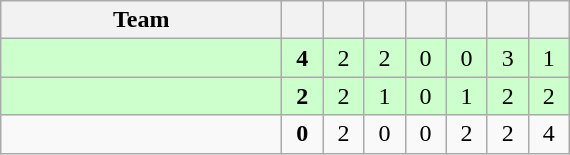<table class="wikitable" style="text-align: center;">
<tr>
<th width=180>Team</th>
<th width=20></th>
<th width=20></th>
<th width=20></th>
<th width=20></th>
<th width=20></th>
<th width=20></th>
<th width=20></th>
</tr>
<tr bgcolor=ccffcc>
<td align=left></td>
<td><strong>4</strong></td>
<td>2</td>
<td>2</td>
<td>0</td>
<td>0</td>
<td>3</td>
<td>1</td>
</tr>
<tr bgcolor=ccffcc>
<td align=left></td>
<td><strong>2</strong></td>
<td>2</td>
<td>1</td>
<td>0</td>
<td>1</td>
<td>2</td>
<td>2</td>
</tr>
<tr>
<td align=left></td>
<td><strong>0</strong></td>
<td>2</td>
<td>0</td>
<td>0</td>
<td>2</td>
<td>2</td>
<td>4</td>
</tr>
</table>
